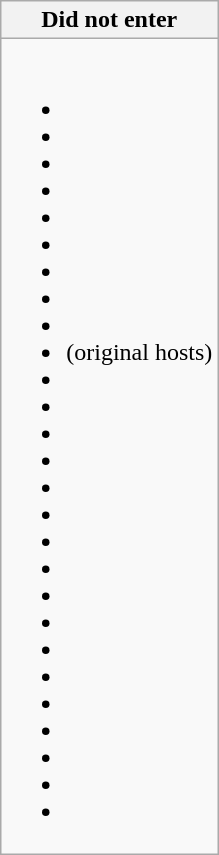<table class="wikitable collapsible collapsed">
<tr>
<th>Did not enter</th>
</tr>
<tr>
<td><br><ul><li></li><li></li><li></li><li></li><li></li><li></li><li></li><li></li><li></li><li> (original hosts)</li><li></li><li></li><li></li><li></li><li></li><li></li><li></li><li></li><li></li><li></li><li></li><li></li><li></li><li></li><li></li><li></li><li></li></ul></td>
</tr>
</table>
